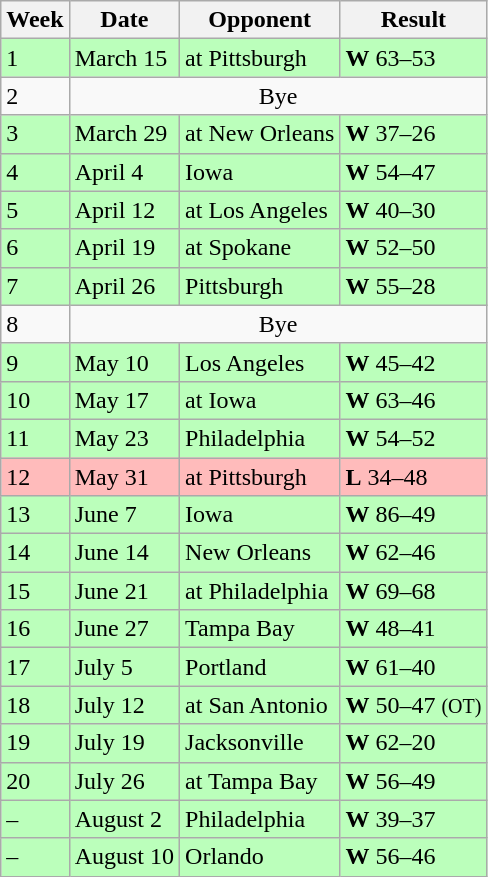<table class="wikitable">
<tr>
<th>Week</th>
<th>Date</th>
<th>Opponent</th>
<th>Result</th>
</tr>
<tr bgcolor="#bbffbb">
<td>1</td>
<td>March 15</td>
<td>at Pittsburgh</td>
<td><strong>W</strong> 63–53</td>
</tr>
<tr>
<td>2</td>
<td colspan="3" align="center">Bye</td>
</tr>
<tr bgcolor="#bbffbb">
<td>3</td>
<td>March 29</td>
<td>at New Orleans</td>
<td><strong>W</strong> 37–26</td>
</tr>
<tr bgcolor="#bbffbb">
<td>4</td>
<td>April 4</td>
<td>Iowa</td>
<td><strong>W</strong> 54–47</td>
</tr>
<tr bgcolor="#bbffbb">
<td>5</td>
<td>April 12</td>
<td>at Los Angeles</td>
<td><strong>W</strong> 40–30</td>
</tr>
<tr bgcolor="#bbffbb">
<td>6</td>
<td>April 19</td>
<td>at Spokane</td>
<td><strong>W</strong> 52–50</td>
</tr>
<tr bgcolor="#bbffbb">
<td>7</td>
<td>April 26</td>
<td>Pittsburgh</td>
<td><strong>W</strong> 55–28</td>
</tr>
<tr>
<td>8</td>
<td colspan="3" align="center">Bye</td>
</tr>
<tr bgcolor="#bbffbb">
<td>9</td>
<td>May 10</td>
<td>Los Angeles</td>
<td><strong>W</strong> 45–42</td>
</tr>
<tr bgcolor="#bbffbb">
<td>10</td>
<td>May 17</td>
<td>at Iowa</td>
<td><strong>W</strong> 63–46</td>
</tr>
<tr bgcolor="#bbffbb">
<td>11</td>
<td>May 23</td>
<td>Philadelphia</td>
<td><strong>W</strong> 54–52</td>
</tr>
<tr bgcolor="#ffbbbb">
<td>12</td>
<td>May 31</td>
<td>at Pittsburgh</td>
<td><strong>L</strong> 34–48</td>
</tr>
<tr bgcolor="#bbffbb">
<td>13</td>
<td>June 7</td>
<td>Iowa</td>
<td><strong>W</strong> 86–49</td>
</tr>
<tr bgcolor="#bbffbb">
<td>14</td>
<td>June 14</td>
<td>New Orleans</td>
<td><strong>W</strong> 62–46</td>
</tr>
<tr bgcolor="#bbffbb">
<td>15</td>
<td>June 21</td>
<td>at Philadelphia</td>
<td><strong>W</strong> 69–68</td>
</tr>
<tr bgcolor="#bbffbb">
<td>16</td>
<td>June 27</td>
<td>Tampa Bay</td>
<td><strong>W</strong> 48–41</td>
</tr>
<tr bgcolor="#bbffbb">
<td>17</td>
<td>July 5</td>
<td>Portland</td>
<td><strong>W</strong> 61–40</td>
</tr>
<tr bgcolor="#bbffbb">
<td>18</td>
<td>July 12</td>
<td>at San Antonio</td>
<td><strong>W</strong> 50–47 <small>(OT)</small></td>
</tr>
<tr bgcolor="#bbffbb">
<td>19</td>
<td>July 19</td>
<td>Jacksonville</td>
<td><strong>W</strong> 62–20</td>
</tr>
<tr bgcolor="#bbffbb">
<td>20</td>
<td>July 26</td>
<td>at Tampa Bay</td>
<td><strong>W</strong> 56–49</td>
</tr>
<tr bgcolor="#bbffbb">
<td>–</td>
<td>August 2</td>
<td>Philadelphia</td>
<td><strong>W</strong> 39–37</td>
</tr>
<tr bgcolor="#bbffbb">
<td>–</td>
<td>August 10</td>
<td>Orlando</td>
<td><strong>W</strong> 56–46</td>
</tr>
</table>
